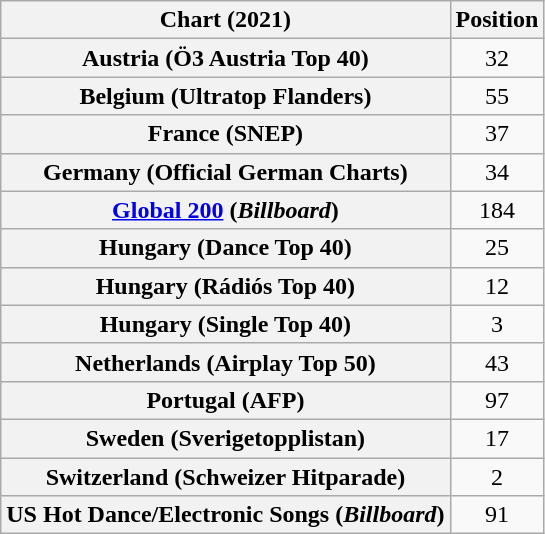<table class="wikitable sortable plainrowheaders" style="text-align:center">
<tr>
<th scope="col">Chart (2021)</th>
<th scope="col">Position</th>
</tr>
<tr>
<th scope="row">Austria (Ö3 Austria Top 40)</th>
<td>32</td>
</tr>
<tr>
<th scope="row">Belgium (Ultratop Flanders)</th>
<td>55</td>
</tr>
<tr>
<th scope="row">France (SNEP)</th>
<td>37</td>
</tr>
<tr>
<th scope="row">Germany (Official German Charts)</th>
<td>34</td>
</tr>
<tr>
<th scope="row"><a href='#'>Global 200</a> (<em>Billboard</em>)</th>
<td>184</td>
</tr>
<tr>
<th scope="row">Hungary (Dance Top 40)</th>
<td>25</td>
</tr>
<tr>
<th scope="row">Hungary (Rádiós Top 40)</th>
<td>12</td>
</tr>
<tr>
<th scope="row">Hungary (Single Top 40)</th>
<td>3</td>
</tr>
<tr>
<th scope="row">Netherlands (Airplay Top 50)</th>
<td>43</td>
</tr>
<tr>
<th scope="row">Portugal (AFP)</th>
<td>97</td>
</tr>
<tr>
<th scope="row">Sweden (Sverigetopplistan)</th>
<td>17</td>
</tr>
<tr>
<th scope="row">Switzerland (Schweizer Hitparade)</th>
<td>2</td>
</tr>
<tr>
<th scope="row">US Hot Dance/Electronic Songs (<em>Billboard</em>)</th>
<td>91</td>
</tr>
</table>
